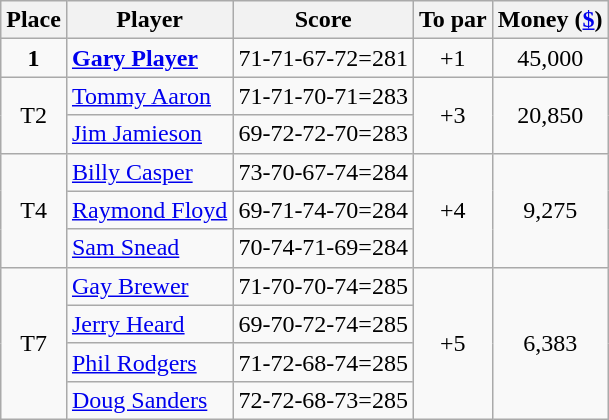<table class=wikitable>
<tr>
<th>Place</th>
<th>Player</th>
<th>Score</th>
<th>To par</th>
<th>Money (<a href='#'>$</a>)</th>
</tr>
<tr>
<td align=center><strong>1</strong></td>
<td> <strong><a href='#'>Gary Player</a></strong></td>
<td>71-71-67-72=281</td>
<td align=center>+1</td>
<td align=center>45,000</td>
</tr>
<tr>
<td rowspan=2 align=center>T2</td>
<td> <a href='#'>Tommy Aaron</a></td>
<td>71-71-70-71=283</td>
<td rowspan=2 align=center>+3</td>
<td rowspan=2 align=center>20,850</td>
</tr>
<tr>
<td> <a href='#'>Jim Jamieson</a></td>
<td>69-72-72-70=283</td>
</tr>
<tr>
<td rowspan=3 align=center>T4</td>
<td> <a href='#'>Billy Casper</a></td>
<td>73-70-67-74=284</td>
<td rowspan=3 align=center>+4</td>
<td rowspan=3 align=center>9,275</td>
</tr>
<tr>
<td> <a href='#'>Raymond Floyd</a></td>
<td>69-71-74-70=284</td>
</tr>
<tr>
<td> <a href='#'>Sam Snead</a></td>
<td>70-74-71-69=284</td>
</tr>
<tr>
<td rowspan=4 align=center>T7</td>
<td> <a href='#'>Gay Brewer</a></td>
<td>71-70-70-74=285</td>
<td rowspan=4 align=center>+5</td>
<td rowspan=4 align=center>6,383</td>
</tr>
<tr>
<td> <a href='#'>Jerry Heard</a></td>
<td>69-70-72-74=285</td>
</tr>
<tr>
<td> <a href='#'>Phil Rodgers</a></td>
<td>71-72-68-74=285</td>
</tr>
<tr>
<td> <a href='#'>Doug Sanders</a></td>
<td>72-72-68-73=285</td>
</tr>
</table>
